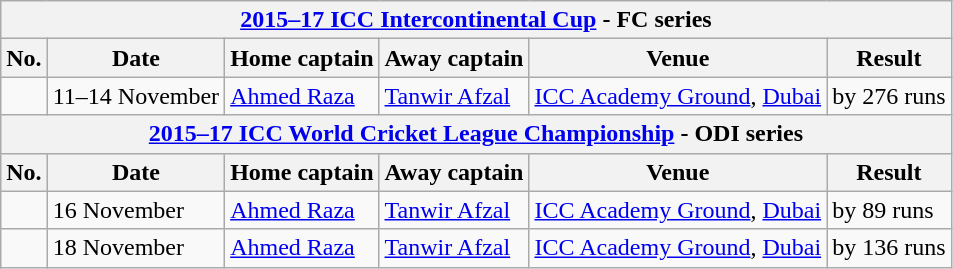<table class="wikitable">
<tr>
<th colspan="6"><a href='#'>2015–17 ICC Intercontinental Cup</a> - FC series</th>
</tr>
<tr>
<th>No.</th>
<th>Date</th>
<th>Home captain</th>
<th>Away captain</th>
<th>Venue</th>
<th>Result</th>
</tr>
<tr>
<td></td>
<td>11–14 November</td>
<td><a href='#'>Ahmed Raza</a></td>
<td><a href='#'>Tanwir Afzal</a></td>
<td><a href='#'>ICC Academy Ground</a>, <a href='#'>Dubai</a></td>
<td> by 276 runs</td>
</tr>
<tr>
<th colspan="6"><a href='#'>2015–17 ICC World Cricket League Championship</a> - ODI series</th>
</tr>
<tr>
<th>No.</th>
<th>Date</th>
<th>Home captain</th>
<th>Away captain</th>
<th>Venue</th>
<th>Result</th>
</tr>
<tr>
<td></td>
<td>16 November</td>
<td><a href='#'>Ahmed Raza</a></td>
<td><a href='#'>Tanwir Afzal</a></td>
<td><a href='#'>ICC Academy Ground</a>, <a href='#'>Dubai</a></td>
<td> by 89 runs</td>
</tr>
<tr>
<td></td>
<td>18 November</td>
<td><a href='#'>Ahmed Raza</a></td>
<td><a href='#'>Tanwir Afzal</a></td>
<td><a href='#'>ICC Academy Ground</a>, <a href='#'>Dubai</a></td>
<td> by 136 runs</td>
</tr>
</table>
